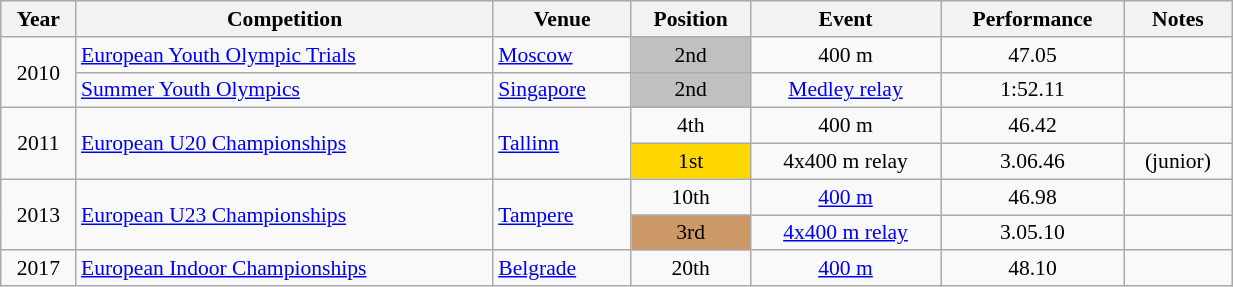<table class="wikitable" width=65% style="font-size:90%; text-align:center;">
<tr>
<th>Year</th>
<th>Competition</th>
<th>Venue</th>
<th>Position</th>
<th>Event</th>
<th>Performance</th>
<th>Notes</th>
</tr>
<tr>
<td rowspan=2>2010</td>
<td align=left><a href='#'>European Youth Olympic Trials</a></td>
<td align=left> <a href='#'>Moscow</a></td>
<td bgcolor=silver>2nd</td>
<td>400 m</td>
<td>47.05</td>
<td></td>
</tr>
<tr>
<td align=left><a href='#'>Summer Youth Olympics</a></td>
<td align=left> <a href='#'>Singapore</a></td>
<td bgcolor=silver>2nd</td>
<td><a href='#'>Medley relay</a></td>
<td>1:52.11</td>
<td></td>
</tr>
<tr>
<td rowspan=2>2011</td>
<td rowspan=2 align=left><a href='#'>European U20 Championships</a></td>
<td rowspan=2 align=left> <a href='#'>Tallinn</a></td>
<td>4th</td>
<td>400 m</td>
<td>46.42</td>
<td></td>
</tr>
<tr>
<td bgcolor=gold>1st</td>
<td>4x400 m relay</td>
<td>3.06.46</td>
<td> (junior)</td>
</tr>
<tr>
<td rowspan=2>2013</td>
<td rowspan=2 align=left><a href='#'>European U23 Championships</a></td>
<td rowspan=2 align=left> <a href='#'>Tampere</a></td>
<td>10th</td>
<td><a href='#'>400 m</a></td>
<td>46.98</td>
<td></td>
</tr>
<tr>
<td bgcolor=cc9966>3rd</td>
<td><a href='#'>4x400 m relay</a></td>
<td>3.05.10</td>
<td></td>
</tr>
<tr>
<td>2017</td>
<td align=left><a href='#'>European Indoor Championships</a></td>
<td align=left> <a href='#'>Belgrade</a></td>
<td>20th</td>
<td><a href='#'>400 m</a></td>
<td>48.10</td>
<td></td>
</tr>
</table>
